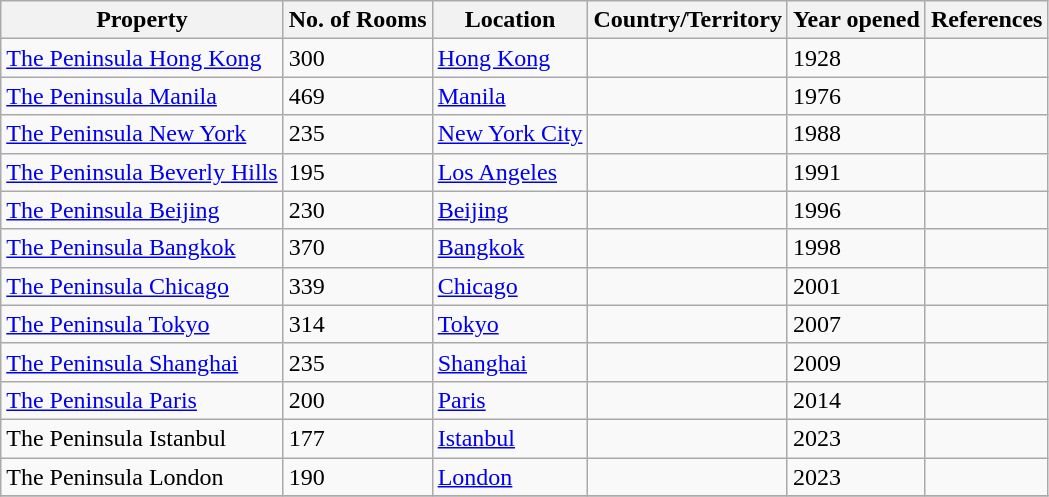<table class="wikitable">
<tr>
<th>Property</th>
<th>No. of Rooms</th>
<th>Location</th>
<th>Country/Territory</th>
<th>Year opened</th>
<th>References</th>
</tr>
<tr>
<td><a href='#'>The Peninsula Hong Kong</a></td>
<td>300</td>
<td><a href='#'>Hong Kong</a></td>
<td></td>
<td>1928</td>
<td></td>
</tr>
<tr>
<td><a href='#'>The Peninsula Manila</a></td>
<td>469</td>
<td><a href='#'>Manila</a></td>
<td></td>
<td>1976</td>
<td></td>
</tr>
<tr>
<td><a href='#'>The Peninsula New York</a></td>
<td>235</td>
<td><a href='#'>New York City</a></td>
<td></td>
<td>1988</td>
<td></td>
</tr>
<tr>
<td><a href='#'>The Peninsula Beverly Hills</a></td>
<td>195</td>
<td><a href='#'>Los Angeles</a></td>
<td></td>
<td>1991</td>
<td></td>
</tr>
<tr>
<td><a href='#'>The Peninsula Beijing</a></td>
<td>230</td>
<td><a href='#'>Beijing</a></td>
<td></td>
<td>1996</td>
<td></td>
</tr>
<tr>
<td><a href='#'>The Peninsula Bangkok</a></td>
<td>370</td>
<td><a href='#'>Bangkok</a></td>
<td></td>
<td>1998</td>
<td></td>
</tr>
<tr>
<td><a href='#'>The Peninsula Chicago</a></td>
<td>339</td>
<td><a href='#'>Chicago</a></td>
<td></td>
<td>2001</td>
<td></td>
</tr>
<tr>
<td><a href='#'>The Peninsula Tokyo</a></td>
<td>314</td>
<td><a href='#'>Tokyo</a></td>
<td></td>
<td>2007</td>
<td></td>
</tr>
<tr>
<td><a href='#'>The Peninsula Shanghai</a></td>
<td>235</td>
<td><a href='#'>Shanghai</a></td>
<td></td>
<td>2009</td>
<td></td>
</tr>
<tr>
<td><a href='#'>The Peninsula Paris</a></td>
<td>200</td>
<td><a href='#'>Paris</a></td>
<td></td>
<td>2014</td>
<td></td>
</tr>
<tr>
<td>The Peninsula Istanbul</td>
<td>177</td>
<td><a href='#'>Istanbul</a></td>
<td></td>
<td>2023</td>
<td></td>
</tr>
<tr>
<td>The Peninsula London</td>
<td>190</td>
<td><a href='#'>London</a></td>
<td></td>
<td>2023</td>
<td></td>
</tr>
<tr>
</tr>
</table>
